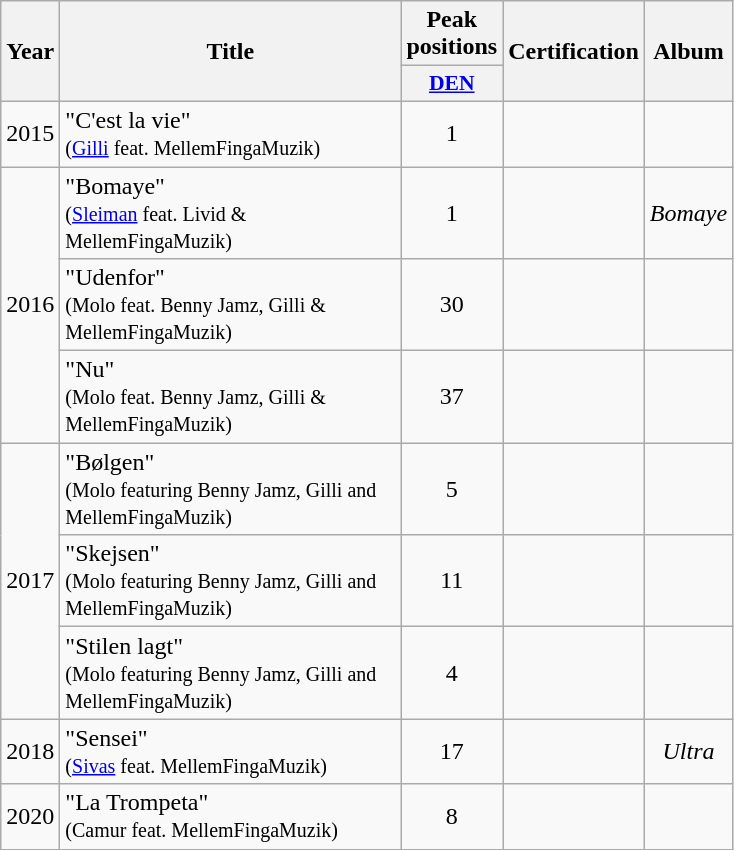<table class="wikitable">
<tr>
<th align="center" rowspan="2" width="10">Year</th>
<th align="center" rowspan="2" width="220">Title</th>
<th align="center" colspan="1" width="20">Peak positions</th>
<th align="center" rowspan="2">Certification</th>
<th align="center" rowspan="2">Album</th>
</tr>
<tr>
<th scope="col" style="width:3em;font-size:90%;"><a href='#'>DEN</a><br></th>
</tr>
<tr>
<td style="text-align:center;">2015</td>
<td>"C'est la vie" <br><small>(<a href='#'>Gilli</a> feat. MellemFingaMuzik)</small></td>
<td style="text-align:center;">1</td>
<td style="text-align:center;"></td>
<td style="text-align:center;"></td>
</tr>
<tr>
<td style="text-align:center;" rowspan=3>2016</td>
<td>"Bomaye" <br><small>(<a href='#'>Sleiman</a> feat. Livid & MellemFingaMuzik)</small></td>
<td style="text-align:center;">1</td>
<td style="text-align:center;"></td>
<td style="text-align:center;"><em>Bomaye</em></td>
</tr>
<tr>
<td>"Udenfor" <br><small>(Molo feat. Benny Jamz, Gilli & MellemFingaMuzik)</small></td>
<td style="text-align:center;">30<br></td>
<td style="text-align:center;"></td>
<td style="text-align:center;"></td>
</tr>
<tr>
<td>"Nu" <br><small>(Molo feat. Benny Jamz, Gilli & MellemFingaMuzik)</small></td>
<td style="text-align:center;">37<br></td>
<td style="text-align:center;"></td>
<td style="text-align:center;"></td>
</tr>
<tr>
<td style="text-align:center;" rowspan="3">2017</td>
<td>"Bølgen" <br><small>(Molo featuring Benny Jamz, Gilli and MellemFingaMuzik)</small></td>
<td style="text-align:center;">5<br></td>
<td style="text-align:center;"></td>
<td style="text-align:center;"></td>
</tr>
<tr>
<td>"Skejsen" <br><small>(Molo featuring Benny Jamz, Gilli and MellemFingaMuzik)</small></td>
<td style="text-align:center;">11<br></td>
<td style="text-align:center;"></td>
<td style="text-align:center;"></td>
</tr>
<tr>
<td>"Stilen lagt" <br><small>(Molo featuring Benny Jamz, Gilli and MellemFingaMuzik)</small></td>
<td style="text-align:center;">4<br></td>
<td style="text-align:center;"></td>
<td style="text-align:center;"></td>
</tr>
<tr>
<td style="text-align:center;">2018</td>
<td>"Sensei" <br><small>(<a href='#'>Sivas</a> feat. MellemFingaMuzik)</small></td>
<td style="text-align:center;">17</td>
<td style="text-align:center;"></td>
<td style="text-align:center;"><em>Ultra</em></td>
</tr>
<tr>
<td style="text-align:center;">2020</td>
<td>"La Trompeta" <br><small>(Camur feat. MellemFingaMuzik)</small></td>
<td style="text-align:center;">8</td>
<td style="text-align:center;"></td>
<td style="text-align:center;"></td>
</tr>
</table>
